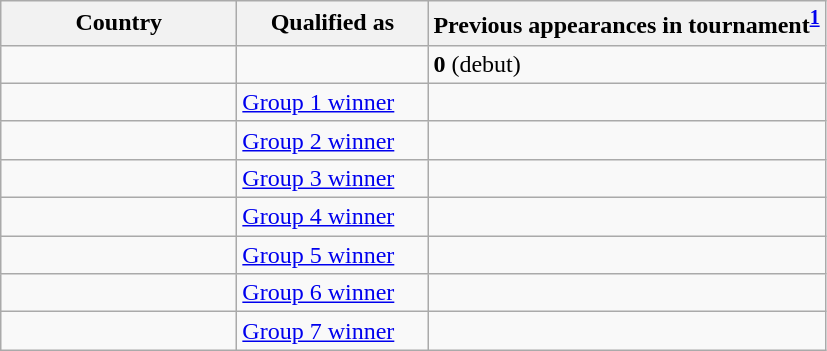<table class="wikitable sortable">
<tr>
<th width=150px>Country</th>
<th width=120px>Qualified as</th>
<th>Previous appearances in tournament<sup><a href='#'>1</a></sup></th>
</tr>
<tr>
<td></td>
<td></td>
<td><strong>0</strong> (debut)</td>
</tr>
<tr>
<td></td>
<td><a href='#'>Group 1 winner</a></td>
<td></td>
</tr>
<tr>
<td></td>
<td><a href='#'>Group 2 winner</a></td>
<td></td>
</tr>
<tr>
<td></td>
<td><a href='#'>Group 3 winner</a></td>
<td></td>
</tr>
<tr>
<td></td>
<td><a href='#'>Group 4 winner</a></td>
<td></td>
</tr>
<tr>
<td></td>
<td><a href='#'>Group 5 winner</a></td>
<td></td>
</tr>
<tr>
<td></td>
<td><a href='#'>Group 6 winner</a></td>
<td></td>
</tr>
<tr>
<td></td>
<td><a href='#'>Group 7 winner</a></td>
<td></td>
</tr>
</table>
